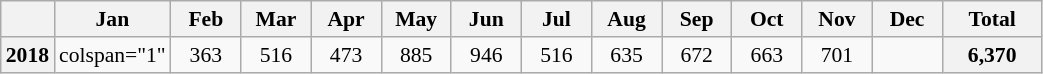<table class="wikitable" style="font-size: 90%; text-align: center">
<tr>
<th></th>
<th width="40">Jan</th>
<th width="40">Feb</th>
<th width="40">Mar</th>
<th width="40">Apr</th>
<th width="40">May</th>
<th width="40">Jun</th>
<th width="40">Jul</th>
<th width="40">Aug</th>
<th width="40">Sep</th>
<th width="40">Oct</th>
<th width="40">Nov</th>
<th width="40">Dec</th>
<th width="60">Total</th>
</tr>
<tr>
<th>2018</th>
<td>colspan="1" </td>
<td>363</td>
<td>516</td>
<td>473</td>
<td>885</td>
<td>946</td>
<td>516</td>
<td>635</td>
<td>672</td>
<td>663</td>
<td>701</td>
<td></td>
<th>6,370</th>
</tr>
</table>
